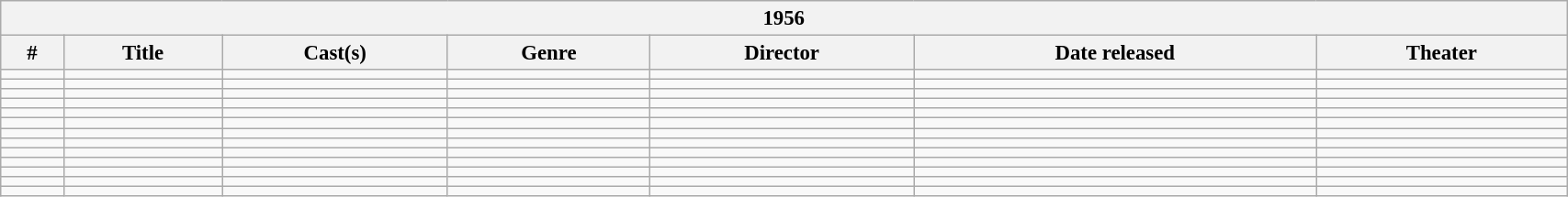<table class="wikitable"  style="width: 90%; font-size: 95%;">
<tr>
<th colspan="7">1956</th>
</tr>
<tr>
<th>#</th>
<th>Title</th>
<th>Cast(s)</th>
<th>Genre</th>
<th>Director</th>
<th>Date released</th>
<th>Theater</th>
</tr>
<tr>
<td></td>
<td></td>
<td></td>
<td></td>
<td></td>
<td></td>
<td></td>
</tr>
<tr>
<td></td>
<td></td>
<td></td>
<td></td>
<td></td>
<td></td>
<td></td>
</tr>
<tr>
<td></td>
<td></td>
<td></td>
<td></td>
<td></td>
<td></td>
<td></td>
</tr>
<tr>
<td></td>
<td></td>
<td></td>
<td></td>
<td></td>
<td></td>
<td></td>
</tr>
<tr>
<td></td>
<td></td>
<td></td>
<td></td>
<td></td>
<td></td>
<td></td>
</tr>
<tr>
<td></td>
<td></td>
<td></td>
<td></td>
<td></td>
<td></td>
<td></td>
</tr>
<tr>
<td></td>
<td></td>
<td></td>
<td></td>
<td></td>
<td></td>
<td></td>
</tr>
<tr>
<td></td>
<td></td>
<td></td>
<td></td>
<td></td>
<td></td>
<td></td>
</tr>
<tr>
<td></td>
<td></td>
<td></td>
<td></td>
<td></td>
<td></td>
<td></td>
</tr>
<tr>
<td></td>
<td></td>
<td></td>
<td></td>
<td></td>
<td></td>
<td></td>
</tr>
<tr>
<td></td>
<td></td>
<td></td>
<td></td>
<td></td>
<td></td>
<td></td>
</tr>
<tr>
<td></td>
<td></td>
<td></td>
<td></td>
<td></td>
<td></td>
<td></td>
</tr>
<tr>
<td></td>
<td></td>
<td></td>
<td></td>
<td></td>
<td></td>
<td></td>
</tr>
</table>
